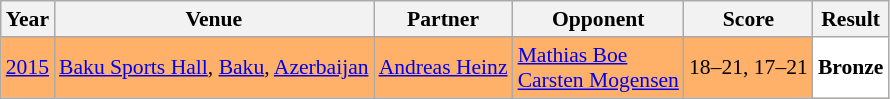<table class="sortable wikitable" style="font-size: 90%;">
<tr>
<th>Year</th>
<th>Venue</th>
<th>Partner</th>
<th>Opponent</th>
<th>Score</th>
<th>Result</th>
</tr>
<tr style="background:#FFB069">
<td align="center"><a href='#'>2015</a></td>
<td align="left"><a href='#'>Baku Sports Hall</a>, <a href='#'>Baku</a>, <a href='#'>Azerbaijan</a></td>
<td align="left"> <a href='#'>Andreas Heinz</a></td>
<td align="left"> <a href='#'>Mathias Boe</a> <br>  <a href='#'>Carsten Mogensen</a></td>
<td align="left">18–21, 17–21</td>
<td style="text-align:left; background:white"> <strong>Bronze</strong></td>
</tr>
</table>
